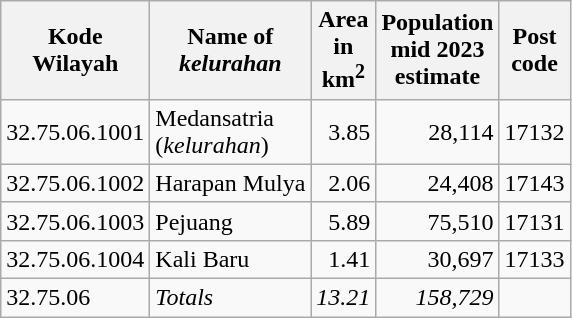<table class="wikitable">
<tr>
<th>Kode <br>Wilayah</th>
<th>Name of <br> <em>kelurahan</em></th>
<th>Area <br>in <br>km<sup>2</sup></th>
<th>Population<br>mid 2023<br>estimate</th>
<th>Post<br>code</th>
</tr>
<tr>
<td>32.75.06.1001</td>
<td>Medansatria <br>(<em>kelurahan</em>)</td>
<td align="right">3.85</td>
<td align="right">28,114</td>
<td>17132</td>
</tr>
<tr>
<td>32.75.06.1002</td>
<td>Harapan Mulya</td>
<td align="right">2.06</td>
<td align="right">24,408</td>
<td>17143</td>
</tr>
<tr>
<td>32.75.06.1003</td>
<td>Pejuang</td>
<td align="right">5.89</td>
<td align="right">75,510</td>
<td>17131</td>
</tr>
<tr>
<td>32.75.06.1004</td>
<td>Kali Baru</td>
<td align="right">1.41</td>
<td align="right">30,697</td>
<td>17133</td>
</tr>
<tr>
<td>32.75.06</td>
<td><em>Totals</em></td>
<td align="right"><em>13.21</em></td>
<td align="right"><em>158,729</em></td>
<td></td>
</tr>
</table>
